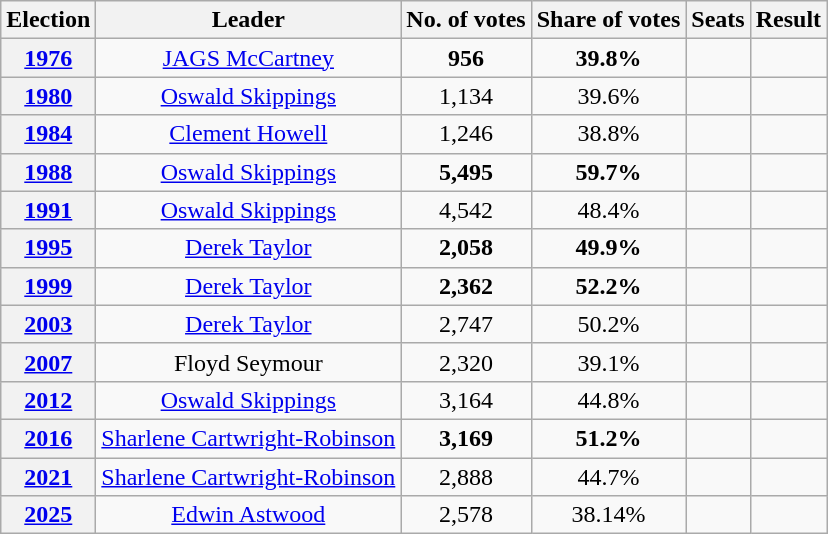<table class="wikitable sortable" style="text-align: center;">
<tr>
<th scope="col">Election</th>
<th scope="col">Leader</th>
<th scope="col">No. of votes</th>
<th scope="col">Share of votes</th>
<th scope="col">Seats</th>
<th scope="col">Result</th>
</tr>
<tr>
<th><a href='#'>1976</a></th>
<td><a href='#'>JAGS McCartney</a></td>
<td><strong>956</strong></td>
<td><strong>39.8%</strong></td>
<td></td>
<td></td>
</tr>
<tr>
<th><a href='#'>1980</a></th>
<td><a href='#'>Oswald Skippings</a></td>
<td>1,134</td>
<td>39.6%</td>
<td></td>
<td></td>
</tr>
<tr>
<th><a href='#'>1984</a></th>
<td><a href='#'>Clement Howell</a></td>
<td>1,246</td>
<td>38.8%</td>
<td></td>
<td></td>
</tr>
<tr>
<th><a href='#'>1988</a></th>
<td><a href='#'>Oswald Skippings</a></td>
<td><strong>5,495</strong></td>
<td><strong>59.7%</strong></td>
<td></td>
<td></td>
</tr>
<tr>
<th><a href='#'>1991</a></th>
<td><a href='#'>Oswald Skippings</a></td>
<td>4,542</td>
<td>48.4%</td>
<td></td>
<td></td>
</tr>
<tr>
<th><a href='#'>1995</a></th>
<td><a href='#'>Derek Taylor</a></td>
<td><strong>2,058</strong></td>
<td><strong>49.9%</strong></td>
<td></td>
<td></td>
</tr>
<tr>
<th><a href='#'>1999</a></th>
<td><a href='#'>Derek Taylor</a></td>
<td><strong>2,362</strong></td>
<td><strong>52.2%</strong></td>
<td></td>
<td></td>
</tr>
<tr>
<th><a href='#'>2003</a></th>
<td><a href='#'>Derek Taylor</a></td>
<td>2,747</td>
<td>50.2%</td>
<td></td>
<td></td>
</tr>
<tr>
<th><a href='#'>2007</a></th>
<td>Floyd Seymour</td>
<td>2,320</td>
<td>39.1%</td>
<td></td>
<td></td>
</tr>
<tr>
<th><a href='#'>2012</a></th>
<td><a href='#'>Oswald Skippings</a></td>
<td>3,164</td>
<td>44.8%</td>
<td></td>
<td></td>
</tr>
<tr>
<th><a href='#'>2016</a></th>
<td><a href='#'>Sharlene Cartwright-Robinson</a></td>
<td><strong>3,169</strong></td>
<td><strong>51.2%</strong></td>
<td></td>
<td></td>
</tr>
<tr>
<th><a href='#'>2021</a></th>
<td><a href='#'>Sharlene Cartwright-Robinson</a></td>
<td>2,888</td>
<td>44.7%</td>
<td></td>
<td></td>
</tr>
<tr>
<th><a href='#'>2025</a></th>
<td><a href='#'>Edwin Astwood</a></td>
<td>2,578</td>
<td>38.14%</td>
<td></td>
<td></td>
</tr>
</table>
